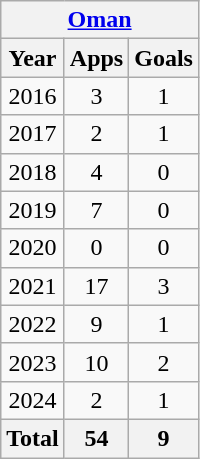<table class="wikitable" style="text-align:center">
<tr>
<th colspan=3><a href='#'>Oman</a></th>
</tr>
<tr>
<th>Year</th>
<th>Apps</th>
<th>Goals</th>
</tr>
<tr>
<td>2016</td>
<td>3</td>
<td>1</td>
</tr>
<tr>
<td>2017</td>
<td>2</td>
<td>1</td>
</tr>
<tr>
<td>2018</td>
<td>4</td>
<td>0</td>
</tr>
<tr>
<td>2019</td>
<td>7</td>
<td>0</td>
</tr>
<tr>
<td>2020</td>
<td>0</td>
<td>0</td>
</tr>
<tr>
<td>2021</td>
<td>17</td>
<td>3</td>
</tr>
<tr>
<td>2022</td>
<td>9</td>
<td>1</td>
</tr>
<tr>
<td>2023</td>
<td>10</td>
<td>2</td>
</tr>
<tr>
<td>2024</td>
<td>2</td>
<td>1</td>
</tr>
<tr>
<th>Total</th>
<th>54</th>
<th>9</th>
</tr>
</table>
